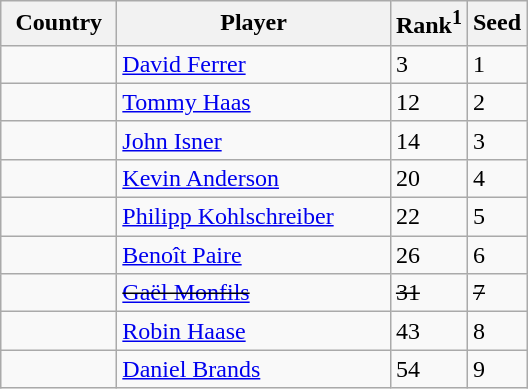<table class="sortable wikitable">
<tr>
<th width=70>Country</th>
<th width=175>Player</th>
<th>Rank<sup>1</sup></th>
<th>Seed</th>
</tr>
<tr>
<td></td>
<td><a href='#'>David Ferrer</a></td>
<td>3</td>
<td>1</td>
</tr>
<tr>
<td></td>
<td><a href='#'>Tommy Haas</a></td>
<td>12</td>
<td>2</td>
</tr>
<tr>
<td></td>
<td><a href='#'>John Isner</a></td>
<td>14</td>
<td>3</td>
</tr>
<tr>
<td></td>
<td><a href='#'>Kevin Anderson</a></td>
<td>20</td>
<td>4</td>
</tr>
<tr>
<td></td>
<td><a href='#'>Philipp Kohlschreiber</a></td>
<td>22</td>
<td>5</td>
</tr>
<tr>
<td></td>
<td><a href='#'>Benoît Paire</a></td>
<td>26</td>
<td>6</td>
</tr>
<tr>
<td><s></s></td>
<td><s><a href='#'>Gaël Monfils</a></s></td>
<td><s>31</s></td>
<td><s>7</s></td>
</tr>
<tr>
<td></td>
<td><a href='#'>Robin Haase</a></td>
<td>43</td>
<td>8</td>
</tr>
<tr>
<td></td>
<td><a href='#'>Daniel Brands</a></td>
<td>54</td>
<td>9</td>
</tr>
</table>
